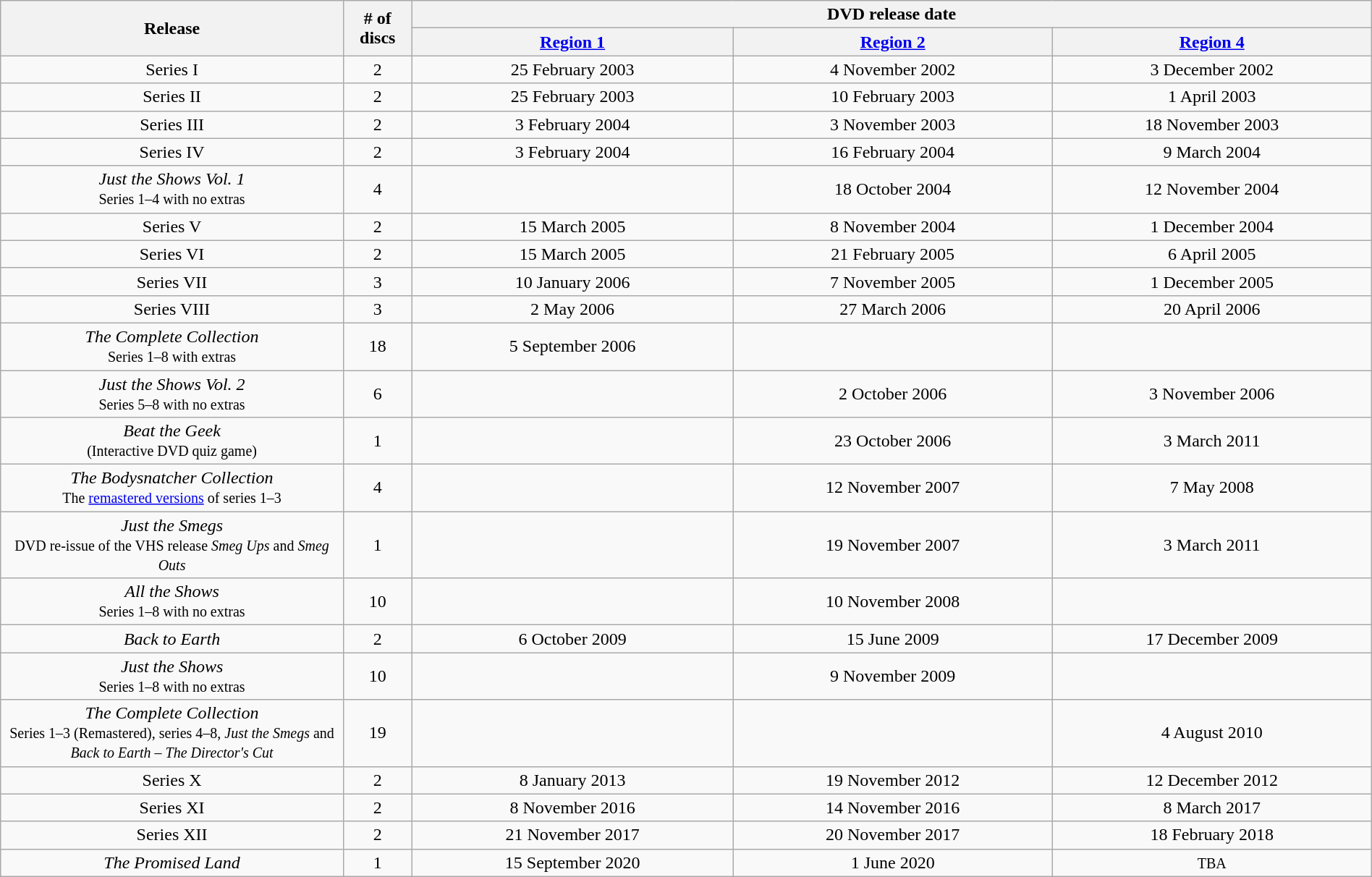<table class="wikitable" style="width:100%; text-align:center;">
<tr>
<th rowspan="2" width="25%">Release</th>
<th rowspan="2" width="5%"># of discs</th>
<th colspan="3">DVD release date</th>
</tr>
<tr>
<th><a href='#'>Region 1</a></th>
<th><a href='#'>Region 2</a></th>
<th><a href='#'>Region 4</a></th>
</tr>
<tr>
<td>Series I</td>
<td>2</td>
<td>25 February 2003</td>
<td>4 November 2002</td>
<td>3 December 2002</td>
</tr>
<tr>
<td>Series II</td>
<td>2</td>
<td>25 February 2003</td>
<td>10 February 2003</td>
<td>1 April 2003</td>
</tr>
<tr>
<td>Series III</td>
<td>2</td>
<td>3 February 2004</td>
<td>3 November 2003</td>
<td>18 November 2003</td>
</tr>
<tr>
<td>Series IV</td>
<td>2</td>
<td>3 February 2004</td>
<td>16 February 2004</td>
<td>9 March 2004</td>
</tr>
<tr>
<td><em>Just the Shows Vol. 1</em><br><small>Series 1–4 with no extras</small></td>
<td>4</td>
<td></td>
<td>18 October 2004</td>
<td>12 November 2004</td>
</tr>
<tr>
<td>Series V</td>
<td>2</td>
<td>15 March 2005</td>
<td>8 November 2004</td>
<td>1 December 2004</td>
</tr>
<tr>
<td>Series VI</td>
<td>2</td>
<td>15 March 2005</td>
<td>21 February 2005</td>
<td>6 April 2005</td>
</tr>
<tr>
<td>Series VII</td>
<td>3</td>
<td>10 January 2006</td>
<td>7 November 2005</td>
<td>1 December 2005</td>
</tr>
<tr>
<td>Series VIII</td>
<td>3</td>
<td>2 May 2006</td>
<td>27 March 2006</td>
<td>20 April 2006</td>
</tr>
<tr>
<td><em>The Complete Collection</em><br><small>Series 1–8 with extras</small></td>
<td>18</td>
<td>5 September 2006</td>
<td></td>
<td></td>
</tr>
<tr>
<td><em>Just the Shows Vol. 2</em><br><small>Series 5–8 with no extras</small></td>
<td>6</td>
<td></td>
<td>2 October 2006</td>
<td>3 November 2006</td>
</tr>
<tr>
<td><em>Beat the Geek</em><br><small>(Interactive DVD quiz game)</small></td>
<td>1</td>
<td></td>
<td>23 October 2006</td>
<td>3 March 2011</td>
</tr>
<tr>
<td><em>The Bodysnatcher Collection</em><br><small>The <a href='#'>remastered versions</a> of series 1–3</small></td>
<td>4</td>
<td></td>
<td>12 November 2007</td>
<td>7 May 2008</td>
</tr>
<tr>
<td><em>Just the Smegs</em><br><small>DVD re-issue of the VHS release <em>Smeg Ups</em> and <em>Smeg Outs</em></small></td>
<td>1</td>
<td></td>
<td>19 November 2007</td>
<td>3 March 2011</td>
</tr>
<tr>
<td><em>All the Shows</em><br><small>Series 1–8 with no extras</small></td>
<td>10</td>
<td></td>
<td>10 November 2008</td>
<td></td>
</tr>
<tr>
<td><em>Back to Earth</em></td>
<td>2</td>
<td>6 October 2009</td>
<td>15 June 2009</td>
<td>17 December 2009</td>
</tr>
<tr>
<td><em>Just the Shows</em><br><small>Series 1–8 with no extras</small></td>
<td>10</td>
<td></td>
<td>9 November 2009</td>
<td></td>
</tr>
<tr>
<td><em>The Complete Collection</em><br><small>Series 1–3 (Remastered), series 4–8, <em>Just the Smegs</em> and <em>Back to Earth – The Director's Cut</em></small></td>
<td>19</td>
<td></td>
<td></td>
<td>4 August 2010</td>
</tr>
<tr>
<td>Series X</td>
<td>2</td>
<td>8 January 2013</td>
<td>19 November 2012</td>
<td>12 December 2012</td>
</tr>
<tr>
<td>Series XI</td>
<td>2</td>
<td>8 November 2016</td>
<td>14 November 2016</td>
<td>8 March 2017</td>
</tr>
<tr>
<td>Series XII</td>
<td>2</td>
<td>21 November 2017</td>
<td>20 November 2017</td>
<td>18 February 2018</td>
</tr>
<tr>
<td><em>The Promised Land</em></td>
<td>1</td>
<td>15 September 2020</td>
<td>1 June 2020</td>
<td><small>TBA</small></td>
</tr>
</table>
